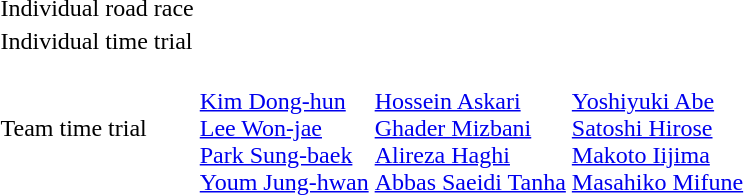<table>
<tr>
<td>Individual road race</td>
<td></td>
<td></td>
<td></td>
</tr>
<tr>
<td>Individual time trial</td>
<td></td>
<td></td>
<td></td>
</tr>
<tr>
<td>Team time trial</td>
<td><br><a href='#'>Kim Dong-hun</a><br><a href='#'>Lee Won-jae</a><br><a href='#'>Park Sung-baek</a><br><a href='#'>Youm Jung-hwan</a></td>
<td><br><a href='#'>Hossein Askari</a><br><a href='#'>Ghader Mizbani</a><br><a href='#'>Alireza Haghi</a><br><a href='#'>Abbas Saeidi Tanha</a></td>
<td><br><a href='#'>Yoshiyuki Abe</a><br><a href='#'>Satoshi Hirose</a><br><a href='#'>Makoto Iijima</a><br><a href='#'>Masahiko Mifune</a></td>
</tr>
</table>
